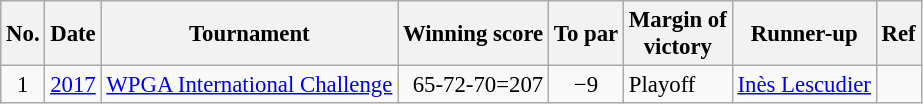<table class="wikitable " style="font-size:95%;">
<tr>
<th>No.</th>
<th>Date</th>
<th>Tournament</th>
<th>Winning score</th>
<th>To par</th>
<th>Margin of<br>victory</th>
<th>Runner-up</th>
<th>Ref</th>
</tr>
<tr>
<td align=center>1</td>
<td align=right><a href='#'>2017</a></td>
<td><a href='#'>WPGA International Challenge</a></td>
<td align=right>65-72-70=207</td>
<td align=center>−9</td>
<td>Playoff</td>
<td> <a href='#'>Inès Lescudier</a></td>
<td></td>
</tr>
</table>
